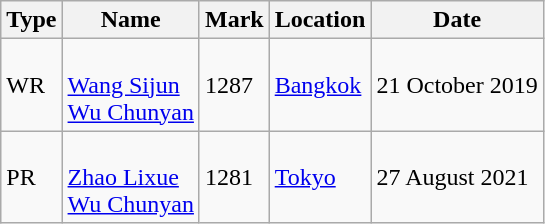<table class="wikitable">
<tr>
<th colspan="1">Type</th>
<th colspan="1">Name</th>
<th colspan="1">Mark</th>
<th colspan="1">Location</th>
<th colspan="1">Date</th>
</tr>
<tr>
<td><abbr>WR</abbr></td>
<td><br><a href='#'>Wang Sijun</a> <br><a href='#'>Wu Chunyan</a></td>
<td>1287</td>
<td><a href='#'>Bangkok</a></td>
<td>21 October 2019</td>
</tr>
<tr>
<td><abbr>PR</abbr></td>
<td><br><a href='#'>Zhao Lixue</a><br><a href='#'>Wu Chunyan</a></td>
<td>1281</td>
<td><a href='#'>Tokyo</a></td>
<td>27 August 2021</td>
</tr>
</table>
